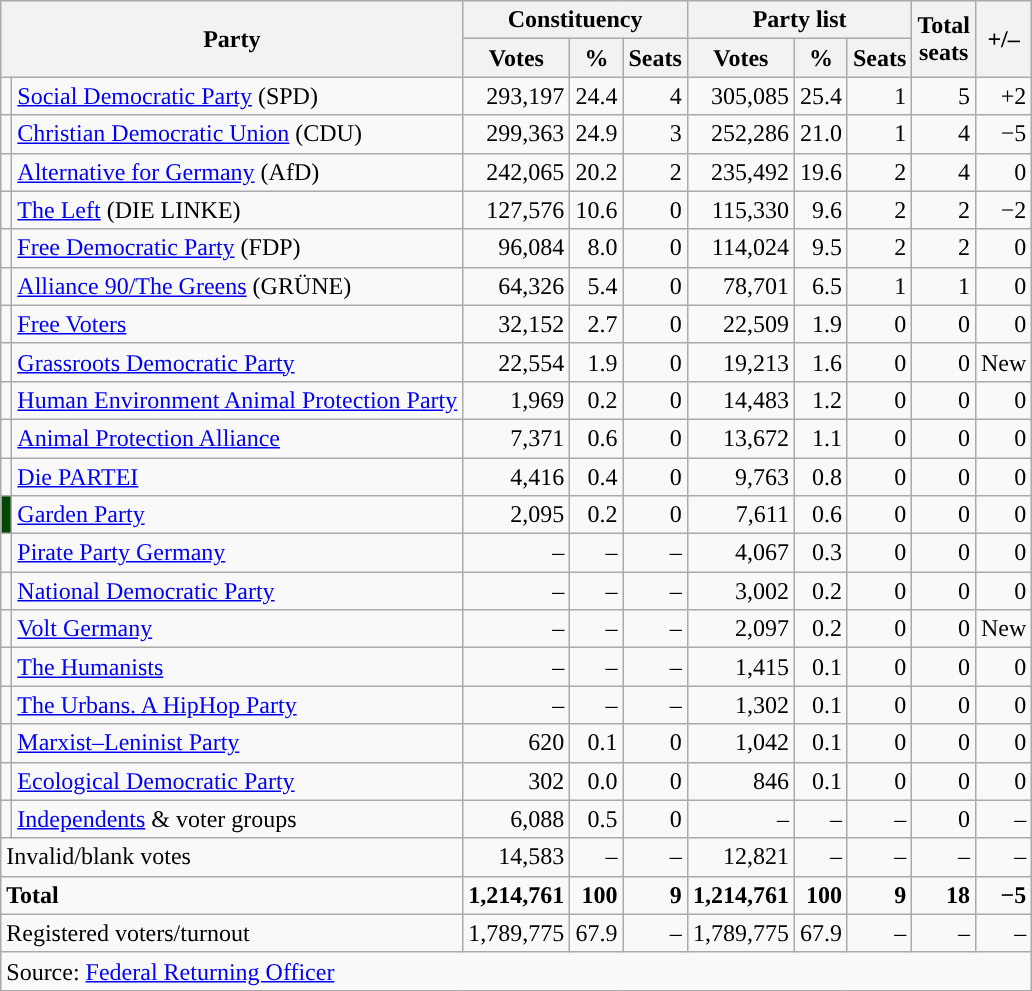<table class="wikitable" style="text-align:right">
<tr>
<th colspan="2" rowspan="2">Party</th>
<th colspan="3">Constituency</th>
<th colspan="3">Party list</th>
<th rowspan="2">Total<br>seats</th>
<th rowspan="2">+/–</th>
</tr>
<tr>
<th>Votes</th>
<th>%</th>
<th>Seats</th>
<th>Votes</th>
<th>%</th>
<th>Seats</th>
</tr>
<tr>
<td></td>
<td align="left"><a href='#'>Social Democratic Party</a> (SPD)</td>
<td>293,197</td>
<td>24.4</td>
<td>4</td>
<td>305,085</td>
<td>25.4</td>
<td>1</td>
<td>5</td>
<td>+2</td>
</tr>
<tr>
<td></td>
<td align="left"><a href='#'>Christian Democratic Union</a> (CDU)</td>
<td>299,363</td>
<td>24.9</td>
<td>3</td>
<td>252,286</td>
<td>21.0</td>
<td>1</td>
<td>4</td>
<td>−5</td>
</tr>
<tr>
<td></td>
<td align="left"><a href='#'>Alternative for Germany</a> (AfD)</td>
<td>242,065</td>
<td>20.2</td>
<td>2</td>
<td>235,492</td>
<td>19.6</td>
<td>2</td>
<td>4</td>
<td>0</td>
</tr>
<tr>
<td></td>
<td align="left"><a href='#'>The Left</a> (DIE LINKE)</td>
<td>127,576</td>
<td>10.6</td>
<td>0</td>
<td>115,330</td>
<td>9.6</td>
<td>2</td>
<td>2</td>
<td>−2</td>
</tr>
<tr>
<td></td>
<td align="left"><a href='#'>Free Democratic Party</a> (FDP)</td>
<td>96,084</td>
<td>8.0</td>
<td>0</td>
<td>114,024</td>
<td>9.5</td>
<td>2</td>
<td>2</td>
<td>0</td>
</tr>
<tr>
<td></td>
<td align="left"><a href='#'>Alliance 90/The Greens</a> (GRÜNE)</td>
<td>64,326</td>
<td>5.4</td>
<td>0</td>
<td>78,701</td>
<td>6.5</td>
<td>1</td>
<td>1</td>
<td>0</td>
</tr>
<tr>
<td style="background-color:"></td>
<td align="left"><a href='#'>Free Voters</a></td>
<td>32,152</td>
<td>2.7</td>
<td>0</td>
<td>22,509</td>
<td>1.9</td>
<td>0</td>
<td>0</td>
<td>0</td>
</tr>
<tr>
<td style="background-color:"></td>
<td align="left"><a href='#'>Grassroots Democratic Party</a></td>
<td>22,554</td>
<td>1.9</td>
<td>0</td>
<td>19,213</td>
<td>1.6</td>
<td>0</td>
<td>0</td>
<td>New</td>
</tr>
<tr>
<td style="background-color:"></td>
<td align="left"><a href='#'>Human Environment Animal Protection Party</a></td>
<td>1,969</td>
<td>0.2</td>
<td>0</td>
<td>14,483</td>
<td>1.2</td>
<td>0</td>
<td>0</td>
<td>0</td>
</tr>
<tr>
<td style="background-color:"></td>
<td align="left"><a href='#'>Animal Protection Alliance</a></td>
<td>7,371</td>
<td>0.6</td>
<td>0</td>
<td>13,672</td>
<td>1.1</td>
<td>0</td>
<td>0</td>
<td>0</td>
</tr>
<tr>
<td style="background-color:"></td>
<td align="left"><a href='#'>Die PARTEI</a></td>
<td>4,416</td>
<td>0.4</td>
<td>0</td>
<td>9,763</td>
<td>0.8</td>
<td>0</td>
<td>0</td>
<td>0</td>
</tr>
<tr>
<td style="background-color:#004800"></td>
<td align="left"><a href='#'>Garden Party</a></td>
<td>2,095</td>
<td>0.2</td>
<td>0</td>
<td>7,611</td>
<td>0.6</td>
<td>0</td>
<td>0</td>
<td>0</td>
</tr>
<tr>
<td style="background-color:"></td>
<td align="left"><a href='#'>Pirate Party Germany</a></td>
<td>–</td>
<td>–</td>
<td>–</td>
<td>4,067</td>
<td>0.3</td>
<td>0</td>
<td>0</td>
<td>0</td>
</tr>
<tr>
<td style="background-color:"></td>
<td align="left"><a href='#'>National Democratic Party</a></td>
<td>–</td>
<td>–</td>
<td>–</td>
<td>3,002</td>
<td>0.2</td>
<td>0</td>
<td>0</td>
<td>0</td>
</tr>
<tr>
<td style="background-color:"></td>
<td align="left"><a href='#'>Volt Germany</a></td>
<td>–</td>
<td>–</td>
<td>–</td>
<td>2,097</td>
<td>0.2</td>
<td>0</td>
<td>0</td>
<td>New</td>
</tr>
<tr>
<td style="background-color:"></td>
<td align="left"><a href='#'>The Humanists</a></td>
<td>–</td>
<td>–</td>
<td>–</td>
<td>1,415</td>
<td>0.1</td>
<td>0</td>
<td>0</td>
<td>0</td>
</tr>
<tr>
<td style="background-color:"></td>
<td align="left"><a href='#'>The Urbans. A HipHop Party</a></td>
<td>–</td>
<td>–</td>
<td>–</td>
<td>1,302</td>
<td>0.1</td>
<td>0</td>
<td>0</td>
<td>0</td>
</tr>
<tr>
<td style="background-color:"></td>
<td align="left"><a href='#'>Marxist–Leninist Party</a></td>
<td>620</td>
<td>0.1</td>
<td>0</td>
<td>1,042</td>
<td>0.1</td>
<td>0</td>
<td>0</td>
<td>0</td>
</tr>
<tr>
<td style="background-color:"></td>
<td align="left"><a href='#'>Ecological Democratic Party</a></td>
<td>302</td>
<td>0.0</td>
<td>0</td>
<td>846</td>
<td>0.1</td>
<td>0</td>
<td>0</td>
<td>0</td>
</tr>
<tr>
<td style="background-color:"></td>
<td align="left"><a href='#'>Independents</a> & voter groups</td>
<td>6,088</td>
<td>0.5</td>
<td>0</td>
<td>–</td>
<td>–</td>
<td>–</td>
<td>0</td>
<td>–</td>
</tr>
<tr>
<td colspan="2" align="left">Invalid/blank votes</td>
<td>14,583</td>
<td>–</td>
<td>–</td>
<td>12,821</td>
<td>–</td>
<td>–</td>
<td>–</td>
<td>–</td>
</tr>
<tr>
<td colspan="2" align="left"><strong>Total</strong></td>
<td><strong>1,214,761</strong></td>
<td><strong>100</strong></td>
<td><strong>9</strong></td>
<td><strong>1,214,761</strong></td>
<td><strong>100</strong></td>
<td><strong>9</strong></td>
<td><strong>18</strong></td>
<td><strong>−5</strong></td>
</tr>
<tr>
<td colspan="2" align="left">Registered voters/turnout</td>
<td>1,789,775</td>
<td>67.9</td>
<td>–</td>
<td>1,789,775</td>
<td>67.9</td>
<td>–</td>
<td>–</td>
<td>–</td>
</tr>
<tr>
<td colspan="10" align="left">Source: <a href='#'>Federal Returning Officer</a></td>
</tr>
</table>
